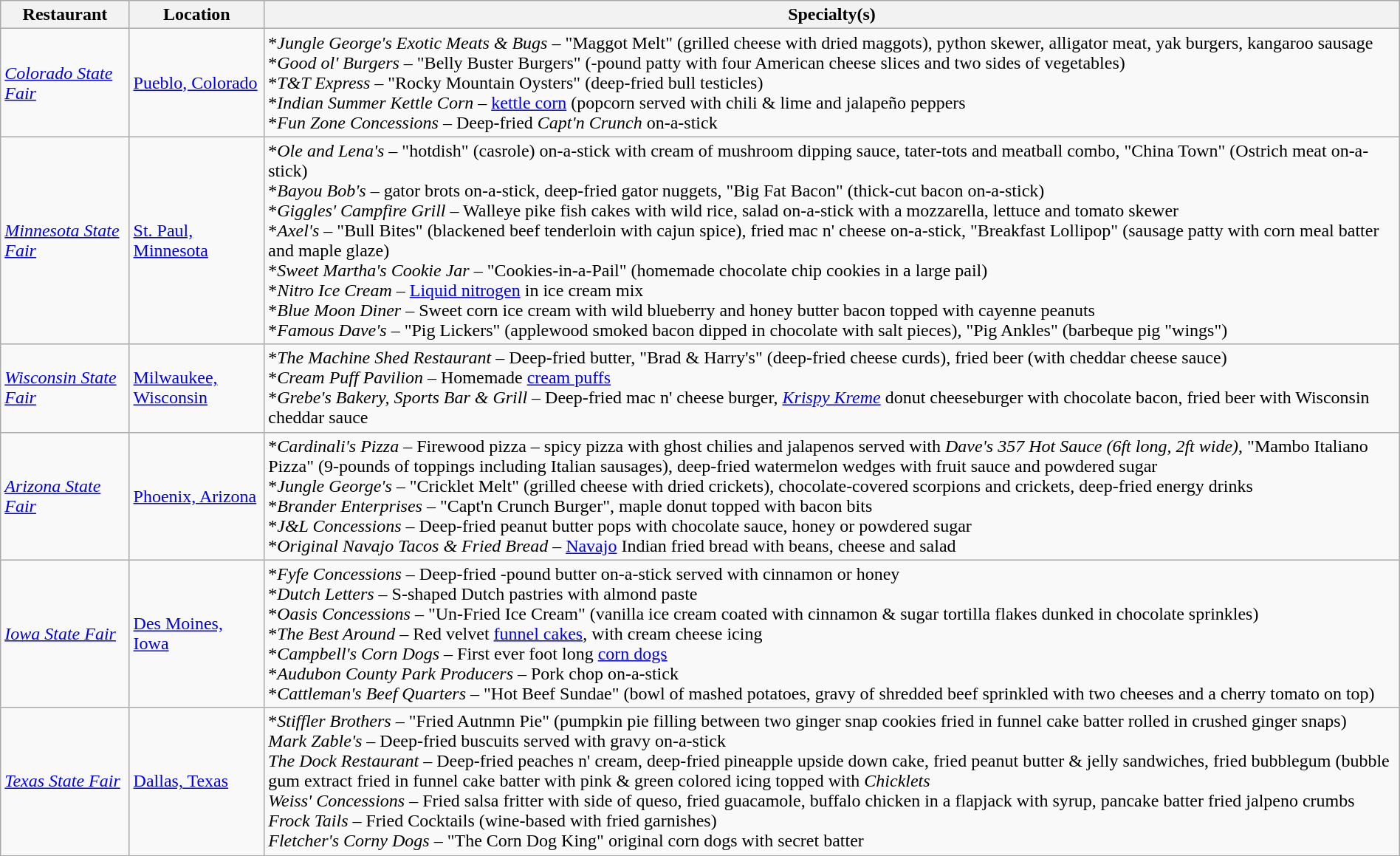<table class="wikitable" style="width:100%;">
<tr>
<th>Restaurant</th>
<th>Location</th>
<th>Specialty(s)</th>
</tr>
<tr>
<td><em><a href='#'>Colorado State Fair</a></em></td>
<td><a href='#'>Pueblo, Colorado</a></td>
<td>*<em>Jungle George's Exotic Meats & Bugs</em> – "Maggot Melt" (grilled cheese with dried maggots), python skewer, alligator meat, yak burgers, kangaroo sausage<br>*<em>Good ol' Burgers</em> – "Belly Buster Burgers" (-pound patty with four American cheese slices and two sides of vegetables)<br>*<em>T&T Express</em> – "Rocky Mountain Oysters" (deep-fried bull testicles)<br>*<em>Indian Summer Kettle Corn</em> – <a href='#'>kettle corn</a> (popcorn served with chili & lime and jalapeño peppers<br>*<em>Fun Zone Concessions</em> – Deep-fried <em>Capt'n Crunch</em> on-a-stick</td>
</tr>
<tr>
<td><em><a href='#'>Minnesota State Fair</a></em></td>
<td><a href='#'>St. Paul, Minnesota</a></td>
<td>*<em>Ole and Lena's</em> – "hotdish" (casrole) on-a-stick with cream of mushroom dipping sauce, tater-tots and meatball combo, "China Town" (Ostrich meat on-a-stick)<br>*<em>Bayou Bob's</em> – gator brots on-a-stick, deep-fried gator nuggets, "Big Fat Bacon" (thick-cut bacon on-a-stick)<br>*<em>Giggles' Campfire Grill</em> – Walleye pike fish cakes with wild rice, salad on-a-stick with a mozzarella, lettuce and tomato skewer<br>*<em>Axel's</em> – "Bull Bites" (blackened beef tenderloin with cajun spice), fried mac n' cheese on-a-stick, "Breakfast Lollipop" (sausage patty with corn meal batter and maple glaze)<br>*<em>Sweet Martha's Cookie Jar</em> – "Cookies-in-a-Pail" (homemade chocolate chip cookies in a large pail)<br>*<em>Nitro Ice Cream</em> – <a href='#'>Liquid nitrogen</a> in ice cream mix<br>*<em>Blue Moon Diner</em> – Sweet corn ice cream with wild blueberry and honey butter bacon topped with cayenne peanuts<br>*<em>Famous Dave's</em> – "Pig Lickers" (applewood smoked bacon dipped in chocolate with salt pieces), "Pig Ankles" (barbeque pig "wings")</td>
</tr>
<tr>
<td><em><a href='#'>Wisconsin State Fair</a></em></td>
<td><a href='#'>Milwaukee, Wisconsin</a></td>
<td>*<em>The Machine Shed Restaurant</em> – Deep-fried butter, "Brad & Harry's" (deep-fried cheese curds), fried beer (with cheddar cheese sauce)<br>*<em>Cream Puff Pavilion</em> – Homemade <a href='#'>cream puffs</a><br>*<em>Grebe's Bakery, Sports Bar & Grill</em> – Deep-fried mac n' cheese burger, <em><a href='#'>Krispy Kreme</a></em> donut cheeseburger with chocolate bacon, fried beer with Wisconsin cheddar sauce</td>
</tr>
<tr>
<td><em><a href='#'>Arizona State Fair</a></em></td>
<td><a href='#'>Phoenix, Arizona</a></td>
<td>*<em>Cardinali's Pizza</em> – Firewood pizza – spicy pizza with ghost chilies and jalapenos served with <em>Dave's 357 Hot Sauce (6ft long, 2ft wide)</em>, "Mambo Italiano Pizza" (9-pounds of toppings including Italian sausages), deep-fried watermelon wedges with fruit sauce and powdered sugar<br>*<em>Jungle George's</em> – "Cricklet Melt" (grilled cheese with dried crickets), chocolate-covered scorpions and crickets, deep-fried energy drinks<br>*<em>Brander Enterprises</em> – "Capt'n Crunch Burger", maple donut topped with bacon bits<br>*<em>J&L Concessions</em> – Deep-fried peanut butter pops with chocolate sauce, honey or powdered sugar<br>*<em>Original Navajo Tacos & Fried Bread</em> – <a href='#'>Navajo</a> Indian fried bread with beans, cheese and salad</td>
</tr>
<tr>
<td><em><a href='#'>Iowa State Fair</a></em></td>
<td><a href='#'>Des Moines, Iowa</a></td>
<td>*<em>Fyfe Concessions</em> – Deep-fried -pound butter on-a-stick served with cinnamon or honey<br>*<em>Dutch Letters</em> – S-shaped Dutch pastries with almond paste<br>*<em>Oasis Concessions</em> – "Un-Fried Ice Cream" (vanilla ice cream coated with cinnamon & sugar tortilla flakes dunked in chocolate sprinkles)<br>*<em>The Best Around</em> – Red velvet <a href='#'>funnel cakes</a>, with cream cheese icing<br>*<em>Campbell's Corn Dogs</em> – First ever foot long <a href='#'>corn dogs</a><br>*<em>Audubon County Park Producers</em> – Pork chop on-a-stick<br>*<em>Cattleman's Beef Quarters</em> – "Hot Beef Sundae" (bowl of mashed potatoes, gravy of shredded beef sprinkled with two cheeses and a cherry tomato on top)</td>
</tr>
<tr>
<td><em><a href='#'>Texas State Fair</a></em></td>
<td><a href='#'>Dallas, Texas</a></td>
<td>*<em>Stiffler Brothers</em> – "Fried Autnmn Pie" (pumpkin pie filling between two ginger snap cookies fried in funnel cake batter rolled in crushed ginger snaps)<br><em>Mark Zable's</em> – Deep-fried buscuits served with gravy on-a-stick<br><em>The Dock Restaurant</em> – Deep-fried peaches n' cream, deep-fried pineapple upside down cake, fried peanut butter & jelly sandwiches, fried bubblegum (bubble gum extract fried in funnel cake batter with pink & green colored icing topped with <em>Chicklets</em><br><em>Weiss' Concessions</em> – Fried salsa fritter with side of queso, fried guacamole, buffalo chicken in a flapjack with syrup, pancake batter fried jalpeno crumbs<br><em>Frock Tails</em> – Fried Cocktails (wine-based with fried garnishes)<br><em>Fletcher's Corny Dogs</em> – "The Corn Dog King" original corn dogs with secret batter</td>
</tr>
</table>
